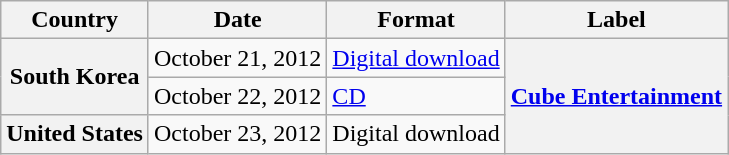<table class="wikitable plainrowheaders">
<tr>
<th scope="col">Country</th>
<th>Date</th>
<th>Format</th>
<th>Label</th>
</tr>
<tr>
<th scope="row" rowspan="2">South Korea</th>
<td>October 21, 2012</td>
<td><a href='#'>Digital download</a></td>
<th scope="row" rowspan="3"><a href='#'>Cube Entertainment</a></th>
</tr>
<tr>
<td>October 22, 2012</td>
<td><a href='#'>CD</a></td>
</tr>
<tr>
<th scope="row">United States</th>
<td>October 23, 2012</td>
<td>Digital download</td>
</tr>
</table>
